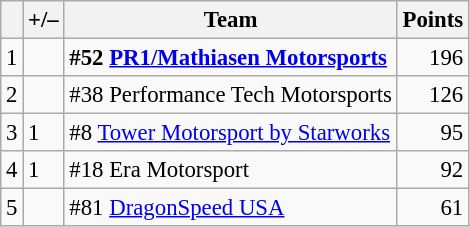<table class="wikitable" style="font-size: 95%;">
<tr>
<th scope="col"></th>
<th scope="col">+/–</th>
<th scope="col">Team</th>
<th scope="col">Points</th>
</tr>
<tr>
<td align=center>1</td>
<td align="left"></td>
<td><strong> #52 <a href='#'>PR1/Mathiasen Motorsports</a></strong></td>
<td align=right>196</td>
</tr>
<tr>
<td align=center>2</td>
<td align="left"></td>
<td> #38 Performance Tech Motorsports</td>
<td align=right>126</td>
</tr>
<tr>
<td align=center>3</td>
<td align="left"> 1</td>
<td> #8 <a href='#'>Tower Motorsport by Starworks</a></td>
<td align=right>95</td>
</tr>
<tr>
<td align=center>4</td>
<td align="left"> 1</td>
<td> #18 Era Motorsport</td>
<td align=right>92</td>
</tr>
<tr>
<td align=center>5</td>
<td align="left"></td>
<td> #81 <a href='#'>DragonSpeed USA</a></td>
<td align=right>61</td>
</tr>
</table>
